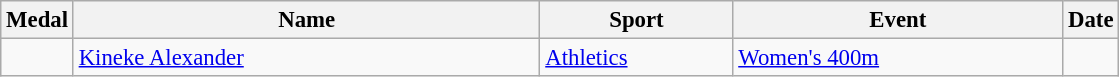<table class="wikitable sortable" style="font-size:95%">
<tr>
<th>Medal</th>
<th style="width:20em">Name</th>
<th style="width:8em">Sport</th>
<th style="width:14em">Event</th>
<th>Date</th>
</tr>
<tr>
<td></td>
<td><a href='#'>Kineke Alexander</a></td>
<td><a href='#'>Athletics</a></td>
<td><a href='#'>Women's 400m</a></td>
<td></td>
</tr>
</table>
